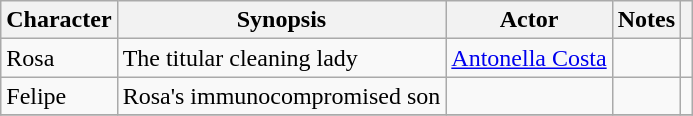<table class=wikitable>
<tr>
<th>Character</th>
<th>Synopsis</th>
<th>Actor</th>
<th>Notes</th>
<th></th>
</tr>
<tr>
<td>Rosa</td>
<td>The titular cleaning lady</td>
<td><a href='#'>Antonella Costa</a></td>
<td></td>
<td></td>
</tr>
<tr>
<td>Felipe</td>
<td>Rosa's immunocompromised son</td>
<td></td>
<td></td>
<td></td>
</tr>
<tr>
</tr>
</table>
